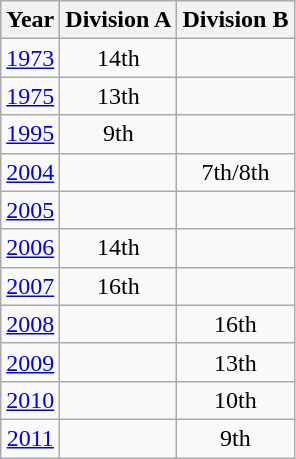<table class="wikitable" style="text-align:center">
<tr>
<th>Year</th>
<th>Division A</th>
<th>Division B</th>
</tr>
<tr>
<td><a href='#'>1973</a></td>
<td>14th</td>
<td></td>
</tr>
<tr>
<td><a href='#'>1975</a></td>
<td>13th</td>
<td></td>
</tr>
<tr>
<td><a href='#'>1995</a></td>
<td>9th</td>
<td></td>
</tr>
<tr>
<td><a href='#'>2004</a></td>
<td></td>
<td>7th/8th</td>
</tr>
<tr>
<td><a href='#'>2005</a></td>
<td></td>
<td></td>
</tr>
<tr>
<td><a href='#'>2006</a></td>
<td>14th</td>
<td></td>
</tr>
<tr>
<td><a href='#'>2007</a></td>
<td>16th</td>
<td></td>
</tr>
<tr>
<td><a href='#'>2008</a></td>
<td></td>
<td>16th</td>
</tr>
<tr>
<td><a href='#'>2009</a></td>
<td></td>
<td>13th</td>
</tr>
<tr>
<td><a href='#'>2010</a></td>
<td></td>
<td>10th</td>
</tr>
<tr>
<td><a href='#'>2011</a></td>
<td></td>
<td>9th</td>
</tr>
</table>
